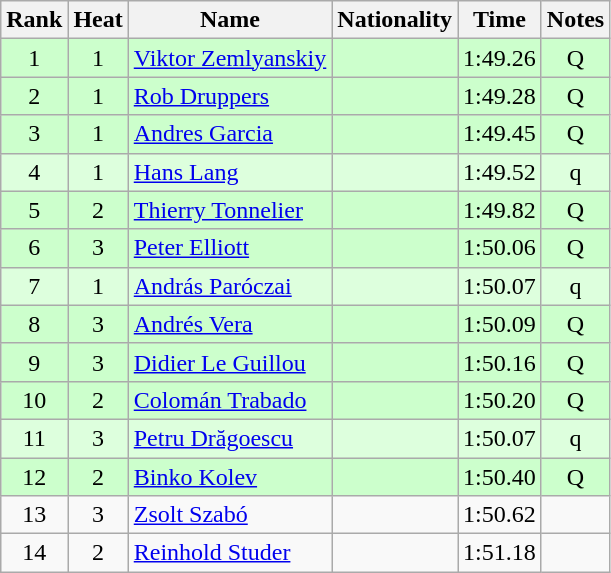<table class="wikitable sortable" style="text-align:center">
<tr>
<th>Rank</th>
<th>Heat</th>
<th>Name</th>
<th>Nationality</th>
<th>Time</th>
<th>Notes</th>
</tr>
<tr bgcolor=ccffcc>
<td>1</td>
<td>1</td>
<td align="left"><a href='#'>Viktor Zemlyanskiy</a></td>
<td align=left></td>
<td>1:49.26</td>
<td>Q</td>
</tr>
<tr bgcolor=ccffcc>
<td>2</td>
<td>1</td>
<td align="left"><a href='#'>Rob Druppers</a></td>
<td align=left></td>
<td>1:49.28</td>
<td>Q</td>
</tr>
<tr bgcolor=ccffcc>
<td>3</td>
<td>1</td>
<td align="left"><a href='#'>Andres Garcia</a></td>
<td align=left></td>
<td>1:49.45</td>
<td>Q</td>
</tr>
<tr bgcolor=ddffdd>
<td>4</td>
<td>1</td>
<td align="left"><a href='#'>Hans Lang</a></td>
<td align=left></td>
<td>1:49.52</td>
<td>q</td>
</tr>
<tr bgcolor=ccffcc>
<td>5</td>
<td>2</td>
<td align="left"><a href='#'>Thierry Tonnelier</a></td>
<td align=left></td>
<td>1:49.82</td>
<td>Q</td>
</tr>
<tr bgcolor=ccffcc>
<td>6</td>
<td>3</td>
<td align="left"><a href='#'>Peter Elliott</a></td>
<td align=left></td>
<td>1:50.06</td>
<td>Q</td>
</tr>
<tr bgcolor=ddffdd>
<td>7</td>
<td>1</td>
<td align="left"><a href='#'>András Paróczai</a></td>
<td align=left></td>
<td>1:50.07</td>
<td>q</td>
</tr>
<tr bgcolor=ccffcc>
<td>8</td>
<td>3</td>
<td align="left"><a href='#'>Andrés Vera</a></td>
<td align=left></td>
<td>1:50.09</td>
<td>Q</td>
</tr>
<tr bgcolor=ccffcc>
<td>9</td>
<td>3</td>
<td align="left"><a href='#'>Didier Le Guillou</a></td>
<td align=left></td>
<td>1:50.16</td>
<td>Q</td>
</tr>
<tr bgcolor=ccffcc>
<td>10</td>
<td>2</td>
<td align="left"><a href='#'>Colomán Trabado</a></td>
<td align=left></td>
<td>1:50.20</td>
<td>Q</td>
</tr>
<tr bgcolor=ddffdd>
<td>11</td>
<td>3</td>
<td align="left"><a href='#'>Petru Drăgoescu</a></td>
<td align=left></td>
<td>1:50.07</td>
<td>q</td>
</tr>
<tr bgcolor=ccffcc>
<td>12</td>
<td>2</td>
<td align="left"><a href='#'>Binko Kolev</a></td>
<td align=left></td>
<td>1:50.40</td>
<td>Q</td>
</tr>
<tr>
<td>13</td>
<td>3</td>
<td align="left"><a href='#'>Zsolt Szabó</a></td>
<td align=left></td>
<td>1:50.62</td>
<td></td>
</tr>
<tr>
<td>14</td>
<td>2</td>
<td align="left"><a href='#'>Reinhold Studer</a></td>
<td align=left></td>
<td>1:51.18</td>
<td></td>
</tr>
</table>
